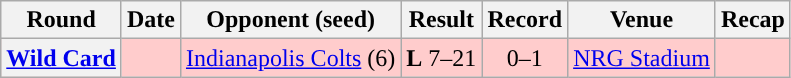<table class="wikitable" style="text-align:center">
<tr>
<th>Round</th>
<th>Date</th>
<th>Opponent (seed)</th>
<th>Result</th>
<th>Record</th>
<th>Venue</th>
<th>Recap</th>
</tr>
<tr style="background:#fcc">
<th><a href='#'>Wild Card</a></th>
<td></td>
<td><a href='#'>Indianapolis Colts</a> (6)</td>
<td><strong>L</strong> 7–21</td>
<td>0–1</td>
<td><a href='#'>NRG Stadium</a></td>
<td></td>
</tr>
</table>
